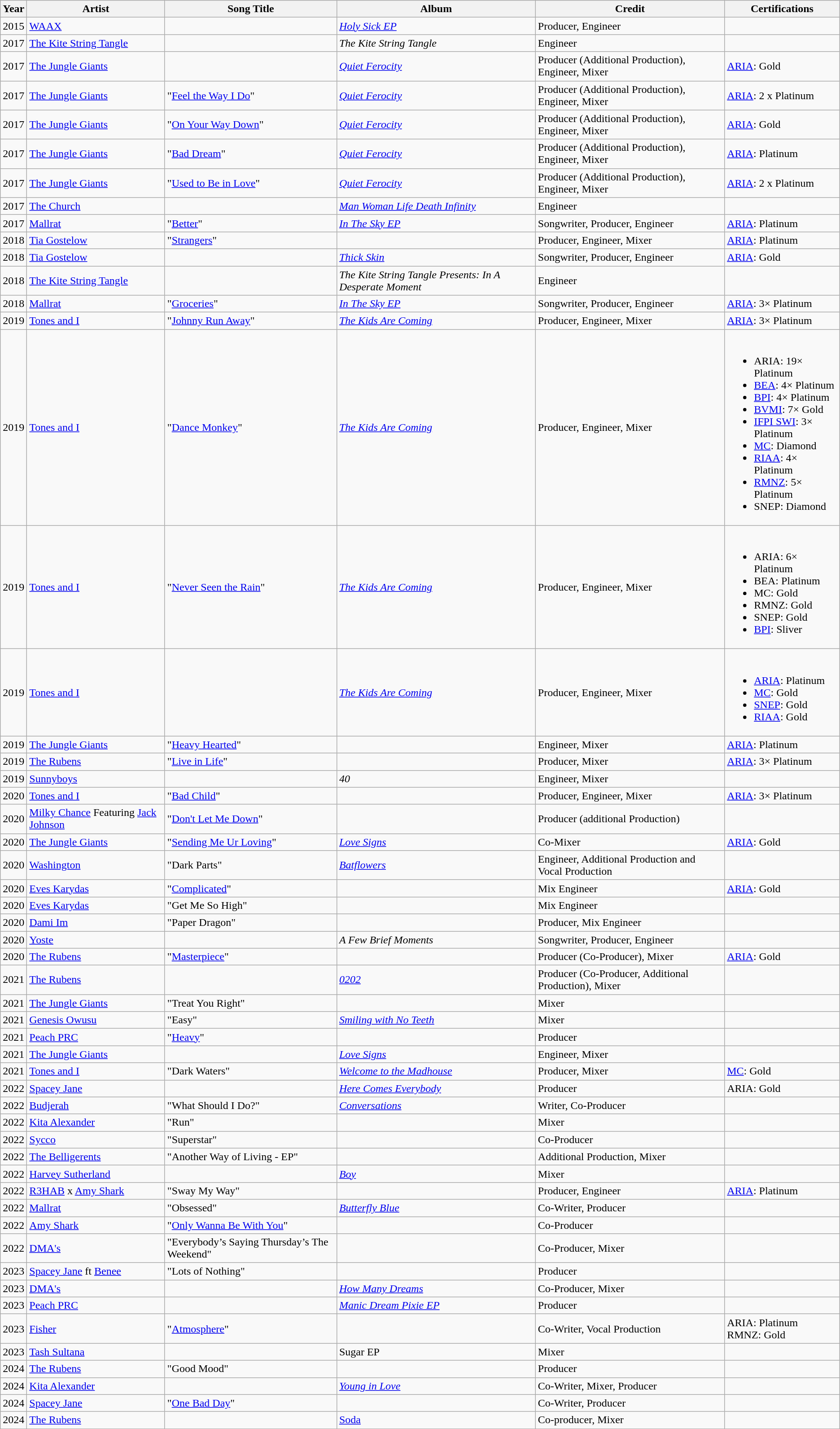<table class="wikitable">
<tr>
<th style="width:1em;">Year</th>
<th>Artist</th>
<th>Song Title</th>
<th>Album</th>
<th>Credit</th>
<th>Certifications</th>
</tr>
<tr>
<td>2015</td>
<td><a href='#'>WAAX</a></td>
<td></td>
<td><em><a href='#'>Holy Sick EP</a></em></td>
<td>Producer, Engineer</td>
<td></td>
</tr>
<tr>
<td>2017</td>
<td><a href='#'>The Kite String Tangle</a></td>
<td></td>
<td><em>The Kite String Tangle</em></td>
<td>Engineer</td>
<td></td>
</tr>
<tr>
<td>2017</td>
<td><a href='#'>The Jungle Giants</a></td>
<td></td>
<td><em><a href='#'>Quiet Ferocity</a></em></td>
<td>Producer (Additional Production), Engineer, Mixer</td>
<td><a href='#'>ARIA</a>: Gold</td>
</tr>
<tr>
<td>2017</td>
<td><a href='#'>The Jungle Giants</a></td>
<td>"<a href='#'>Feel the Way I Do</a>"</td>
<td><em><a href='#'>Quiet Ferocity</a></em></td>
<td>Producer (Additional Production), Engineer, Mixer</td>
<td><a href='#'>ARIA</a>: 2 x Platinum</td>
</tr>
<tr>
<td>2017</td>
<td><a href='#'>The Jungle Giants</a></td>
<td>"<a href='#'>On Your Way Down</a>"</td>
<td><em><a href='#'>Quiet Ferocity</a></em></td>
<td>Producer (Additional Production), Engineer, Mixer</td>
<td><a href='#'>ARIA</a>: Gold</td>
</tr>
<tr>
<td>2017</td>
<td><a href='#'>The Jungle Giants</a></td>
<td>"<a href='#'>Bad Dream</a>"</td>
<td><em><a href='#'>Quiet Ferocity</a></em></td>
<td>Producer (Additional Production), Engineer, Mixer</td>
<td><a href='#'>ARIA</a>: Platinum</td>
</tr>
<tr>
<td>2017</td>
<td><a href='#'>The Jungle Giants</a></td>
<td>"<a href='#'>Used to Be in Love</a>"</td>
<td><em><a href='#'>Quiet Ferocity</a></em></td>
<td>Producer (Additional Production), Engineer, Mixer</td>
<td><a href='#'>ARIA</a>: 2 x Platinum</td>
</tr>
<tr>
<td>2017</td>
<td><a href='#'>The Church</a></td>
<td></td>
<td><em><a href='#'>Man Woman Life Death Infinity</a></em></td>
<td>Engineer</td>
<td></td>
</tr>
<tr>
<td>2017</td>
<td><a href='#'>Mallrat</a></td>
<td>"<a href='#'>Better</a>"</td>
<td><em><a href='#'>In The Sky EP</a></em></td>
<td>Songwriter, Producer, Engineer</td>
<td><a href='#'>ARIA</a>: Platinum</td>
</tr>
<tr>
<td>2018</td>
<td><a href='#'>Tia Gostelow</a></td>
<td>"<a href='#'>Strangers</a>"</td>
<td></td>
<td>Producer, Engineer, Mixer</td>
<td><a href='#'>ARIA</a>: Platinum</td>
</tr>
<tr>
<td>2018</td>
<td><a href='#'>Tia Gostelow</a></td>
<td></td>
<td><em><a href='#'>Thick Skin</a></em></td>
<td>Songwriter, Producer, Engineer</td>
<td><a href='#'>ARIA</a>: Gold</td>
</tr>
<tr>
<td>2018</td>
<td><a href='#'>The Kite String Tangle</a></td>
<td></td>
<td><em>The Kite String Tangle Presents: In A Desperate Moment</em></td>
<td>Engineer</td>
<td></td>
</tr>
<tr>
<td>2018</td>
<td><a href='#'>Mallrat</a></td>
<td>"<a href='#'>Groceries</a>"</td>
<td><em><a href='#'>In The Sky EP</a></em></td>
<td>Songwriter, Producer, Engineer</td>
<td><a href='#'>ARIA</a>: 3× Platinum</td>
</tr>
<tr>
<td>2019</td>
<td><a href='#'>Tones and I</a></td>
<td>"<a href='#'>Johnny Run Away</a>"</td>
<td><em><a href='#'>The Kids Are Coming</a></em></td>
<td>Producer, Engineer, Mixer</td>
<td><a href='#'>ARIA</a>: 3× Platinum</td>
</tr>
<tr>
<td>2019</td>
<td><a href='#'>Tones and I</a></td>
<td>"<a href='#'>Dance Monkey</a>"</td>
<td><em><a href='#'>The Kids Are Coming</a></em></td>
<td>Producer, Engineer, Mixer</td>
<td><br><ul><li>ARIA: 19× Platinum</li><li><a href='#'>BEA</a>: 4× Platinum</li><li><a href='#'>BPI</a>: 4× Platinum</li><li><a href='#'>BVMI</a>: 7× Gold</li><li><a href='#'>IFPI SWI</a>: 3× Platinum</li><li><a href='#'>MC</a>: Diamond</li><li><a href='#'>RIAA</a>: 4× Platinum</li><li><a href='#'>RMNZ</a>: 5× Platinum</li><li>SNEP: Diamond</li></ul></td>
</tr>
<tr>
<td>2019</td>
<td><a href='#'>Tones and I</a></td>
<td>"<a href='#'>Never Seen the Rain</a>"</td>
<td><em><a href='#'>The Kids Are Coming</a></em></td>
<td>Producer, Engineer, Mixer</td>
<td><br><ul><li>ARIA: 6× Platinum</li><li>BEA: Platinum</li><li>MC: Gold</li><li>RMNZ: Gold</li><li>SNEP: Gold</li><li><a href='#'>BPI</a>: Sliver</li></ul></td>
</tr>
<tr>
<td>2019</td>
<td><a href='#'>Tones and I</a></td>
<td></td>
<td><em><a href='#'>The Kids Are Coming</a></em></td>
<td>Producer, Engineer, Mixer</td>
<td><br><ul><li><a href='#'>ARIA</a>: Platinum</li><li><a href='#'>MC</a>: Gold</li><li><a href='#'>SNEP</a>: Gold</li><li><a href='#'>RIAA</a>: Gold</li></ul></td>
</tr>
<tr>
<td>2019</td>
<td><a href='#'>The Jungle Giants</a></td>
<td>"<a href='#'>Heavy Hearted</a>"</td>
<td></td>
<td>Engineer, Mixer</td>
<td><a href='#'>ARIA</a>: Platinum</td>
</tr>
<tr>
<td>2019</td>
<td><a href='#'>The Rubens</a></td>
<td>"<a href='#'>Live in Life</a>"</td>
<td></td>
<td>Producer, Mixer</td>
<td><a href='#'>ARIA</a>: 3× Platinum</td>
</tr>
<tr>
<td>2019</td>
<td><a href='#'>Sunnyboys</a></td>
<td></td>
<td><em>40</em></td>
<td>Engineer, Mixer</td>
<td></td>
</tr>
<tr>
<td>2020</td>
<td><a href='#'>Tones and I</a></td>
<td>"<a href='#'>Bad Child</a>"</td>
<td></td>
<td>Producer, Engineer, Mixer</td>
<td><a href='#'>ARIA</a>: 3× Platinum</td>
</tr>
<tr>
<td>2020</td>
<td><a href='#'>Milky Chance</a> Featuring <a href='#'>Jack Johnson</a></td>
<td>"<a href='#'>Don't Let Me Down</a>"</td>
<td></td>
<td>Producer (additional Production)</td>
<td></td>
</tr>
<tr>
<td>2020</td>
<td><a href='#'>The Jungle Giants</a></td>
<td>"<a href='#'>Sending Me Ur Loving</a>"</td>
<td><em><a href='#'>Love Signs</a></em></td>
<td>Co-Mixer</td>
<td><a href='#'>ARIA</a>: Gold</td>
</tr>
<tr>
<td>2020</td>
<td><a href='#'>Washington</a></td>
<td>"Dark Parts"</td>
<td><em><a href='#'>Batflowers</a></em></td>
<td>Engineer, Additional Production and Vocal Production</td>
<td></td>
</tr>
<tr>
<td>2020</td>
<td><a href='#'>Eves Karydas</a></td>
<td>"<a href='#'>Complicated</a>"</td>
<td></td>
<td>Mix Engineer</td>
<td><a href='#'>ARIA</a>: Gold</td>
</tr>
<tr>
<td>2020</td>
<td><a href='#'>Eves Karydas</a></td>
<td>"Get Me So High"</td>
<td></td>
<td>Mix Engineer</td>
<td></td>
</tr>
<tr>
<td>2020</td>
<td><a href='#'>Dami Im</a></td>
<td>"Paper Dragon"</td>
<td></td>
<td>Producer, Mix Engineer</td>
<td></td>
</tr>
<tr>
<td>2020</td>
<td><a href='#'>Yoste</a></td>
<td></td>
<td><em>A Few Brief Moments</em></td>
<td>Songwriter, Producer, Engineer</td>
<td></td>
</tr>
<tr>
<td>2020</td>
<td><a href='#'>The Rubens</a></td>
<td>"<a href='#'>Masterpiece</a>"</td>
<td></td>
<td>Producer (Co-Producer), Mixer</td>
<td><a href='#'>ARIA</a>: Gold</td>
</tr>
<tr>
<td>2021</td>
<td><a href='#'>The Rubens</a></td>
<td></td>
<td><em><a href='#'>0202</a></em></td>
<td>Producer (Co-Producer, Additional Production), Mixer</td>
<td></td>
</tr>
<tr>
<td>2021</td>
<td><a href='#'>The Jungle Giants</a></td>
<td>"Treat You Right"</td>
<td></td>
<td>Mixer</td>
<td></td>
</tr>
<tr>
<td>2021</td>
<td><a href='#'>Genesis Owusu</a></td>
<td>"Easy"</td>
<td><em><a href='#'>Smiling with No Teeth</a></em></td>
<td>Mixer</td>
<td></td>
</tr>
<tr>
<td>2021</td>
<td><a href='#'>Peach PRC</a></td>
<td>"<a href='#'>Heavy</a>"</td>
<td></td>
<td>Producer</td>
<td></td>
</tr>
<tr>
<td>2021</td>
<td><a href='#'>The Jungle Giants</a></td>
<td></td>
<td><em><a href='#'>Love Signs</a></em></td>
<td>Engineer, Mixer</td>
<td></td>
</tr>
<tr>
<td>2021</td>
<td><a href='#'>Tones and I</a></td>
<td>"Dark Waters"</td>
<td><em><a href='#'>Welcome to the Madhouse</a></em></td>
<td>Producer, Mixer</td>
<td><a href='#'>MC</a>: Gold</td>
</tr>
<tr>
<td>2022</td>
<td><a href='#'>Spacey Jane</a></td>
<td></td>
<td><em><a href='#'>Here Comes Everybody</a></em></td>
<td>Producer</td>
<td>ARIA: Gold</td>
</tr>
<tr>
<td>2022</td>
<td><a href='#'>Budjerah</a></td>
<td>"What Should I Do?"</td>
<td><em><a href='#'>Conversations</a></em></td>
<td>Writer, Co-Producer</td>
<td></td>
</tr>
<tr>
<td>2022</td>
<td><a href='#'>Kita Alexander</a></td>
<td>"Run"</td>
<td></td>
<td>Mixer</td>
<td></td>
</tr>
<tr>
<td>2022</td>
<td><a href='#'>Sycco</a></td>
<td>"Superstar"</td>
<td></td>
<td>Co-Producer</td>
<td></td>
</tr>
<tr>
<td>2022</td>
<td><a href='#'>The Belligerents</a></td>
<td>"Another Way of Living - EP"</td>
<td></td>
<td>Additional Production, Mixer</td>
<td></td>
</tr>
<tr>
<td>2022</td>
<td><a href='#'>Harvey Sutherland</a></td>
<td></td>
<td><em><a href='#'>Boy</a></em></td>
<td>Mixer</td>
<td></td>
</tr>
<tr>
<td>2022</td>
<td><a href='#'>R3HAB</a> x <a href='#'>Amy Shark</a></td>
<td>"Sway My Way"</td>
<td></td>
<td>Producer, Engineer</td>
<td><a href='#'>ARIA</a>: Platinum</td>
</tr>
<tr>
<td>2022</td>
<td><a href='#'>Mallrat</a></td>
<td>"Obsessed"</td>
<td><em><a href='#'>Butterfly Blue</a></em></td>
<td>Co-Writer, Producer</td>
<td></td>
</tr>
<tr>
<td>2022</td>
<td><a href='#'>Amy Shark</a></td>
<td>"<a href='#'>Only Wanna Be With You</a>"</td>
<td></td>
<td>Co-Producer</td>
<td></td>
</tr>
<tr>
<td>2022</td>
<td><a href='#'>DMA's</a></td>
<td>"Everybody’s Saying Thursday’s The Weekend"</td>
<td></td>
<td>Co-Producer, Mixer</td>
<td></td>
</tr>
<tr>
<td>2023</td>
<td><a href='#'>Spacey Jane</a> ft <a href='#'>Benee</a></td>
<td>"Lots of Nothing"</td>
<td></td>
<td>Producer</td>
<td></td>
</tr>
<tr>
<td>2023</td>
<td><a href='#'>DMA's</a></td>
<td></td>
<td><em><a href='#'>How Many Dreams</a></em></td>
<td>Co-Producer, Mixer</td>
<td></td>
</tr>
<tr>
<td>2023</td>
<td><a href='#'>Peach PRC</a></td>
<td></td>
<td><em><a href='#'>Manic Dream Pixie EP</a></em></td>
<td>Producer</td>
<td></td>
</tr>
<tr>
<td>2023</td>
<td><a href='#'>Fisher</a></td>
<td>"<a href='#'>Atmosphere</a>"</td>
<td></td>
<td>Co-Writer, Vocal Production</td>
<td>ARIA: Platinum<br>RMNZ: Gold</td>
</tr>
<tr>
<td>2023</td>
<td><a href='#'>Tash Sultana</a></td>
<td></td>
<td>Sugar EP</td>
<td>Mixer</td>
<td></td>
</tr>
<tr>
<td>2024</td>
<td><a href='#'>The Rubens</a></td>
<td>"Good Mood"</td>
<td></td>
<td>Producer</td>
<td></td>
</tr>
<tr>
<td>2024</td>
<td><a href='#'>Kita Alexander</a></td>
<td></td>
<td><em><a href='#'>Young in Love</a></em></td>
<td>Co-Writer, Mixer, Producer</td>
<td></td>
</tr>
<tr>
<td>2024</td>
<td><a href='#'>Spacey Jane</a></td>
<td>"<a href='#'>One Bad Day</a>"</td>
<td></td>
<td>Co-Writer, Producer</td>
<td></td>
</tr>
<tr>
<td>2024</td>
<td><a href='#'>The Rubens</a></td>
<td></td>
<td><a href='#'>Soda</a></td>
<td>Co-producer, Mixer</td>
<td></td>
</tr>
</table>
